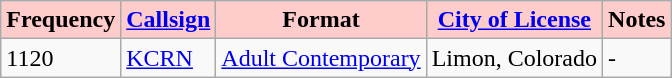<table class="wikitable">
<tr>
<th style="background:#ffcccc;"><strong>Frequency</strong></th>
<th style="background:#ffcccc;"><strong><a href='#'>Callsign</a></strong></th>
<th style="background:#ffcccc;"><strong>Format</strong></th>
<th style="background:#ffcccc;"><strong><a href='#'>City of License</a></strong></th>
<th style="background:#ffcccc;"><strong>Notes</strong></th>
</tr>
<tr>
<td>1120</td>
<td><a href='#'>KCRN</a></td>
<td><a href='#'>Adult Contemporary</a></td>
<td>Limon, Colorado</td>
<td>-</td>
</tr>
</table>
